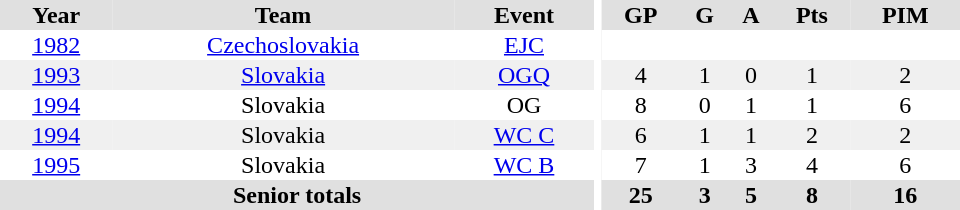<table border="0" cellpadding="1" cellspacing="0" ID="Table3" style="text-align:center; width:40em">
<tr ALIGN="center" bgcolor="#e0e0e0">
<th>Year</th>
<th>Team</th>
<th>Event</th>
<th rowspan="99" bgcolor="#ffffff"></th>
<th>GP</th>
<th>G</th>
<th>A</th>
<th>Pts</th>
<th>PIM</th>
</tr>
<tr>
<td><a href='#'>1982</a></td>
<td><a href='#'>Czechoslovakia</a></td>
<td><a href='#'>EJC</a></td>
<td></td>
<td></td>
<td></td>
<td></td>
<td></td>
</tr>
<tr bgcolor="#f0f0f0">
<td><a href='#'>1993</a></td>
<td><a href='#'>Slovakia</a></td>
<td><a href='#'>OGQ</a></td>
<td>4</td>
<td>1</td>
<td>0</td>
<td>1</td>
<td>2</td>
</tr>
<tr>
<td><a href='#'>1994</a></td>
<td>Slovakia</td>
<td>OG</td>
<td>8</td>
<td>0</td>
<td>1</td>
<td>1</td>
<td>6</td>
</tr>
<tr bgcolor="#f0f0f0">
<td><a href='#'>1994</a></td>
<td>Slovakia</td>
<td><a href='#'>WC C</a></td>
<td>6</td>
<td>1</td>
<td>1</td>
<td>2</td>
<td>2</td>
</tr>
<tr>
<td><a href='#'>1995</a></td>
<td>Slovakia</td>
<td><a href='#'>WC B</a></td>
<td>7</td>
<td>1</td>
<td>3</td>
<td>4</td>
<td>6</td>
</tr>
<tr bgcolor="#e0e0e0">
<th colspan=3>Senior totals</th>
<th>25</th>
<th>3</th>
<th>5</th>
<th>8</th>
<th>16</th>
</tr>
</table>
